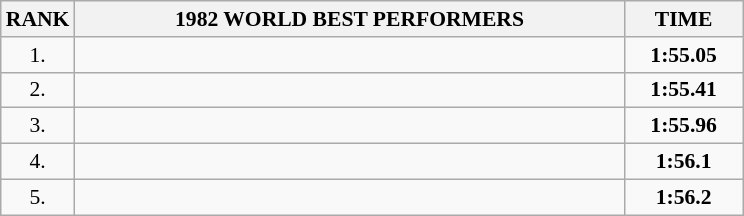<table class="wikitable" style="border-collapse: collapse; font-size: 90%;">
<tr>
<th>RANK</th>
<th align="center" style="width: 25em">1982 WORLD BEST PERFORMERS</th>
<th align="center" style="width: 5em">TIME</th>
</tr>
<tr>
<td align="center">1.</td>
<td></td>
<td align="center"><strong>1:55.05</strong></td>
</tr>
<tr>
<td align="center">2.</td>
<td></td>
<td align="center"><strong>1:55.41</strong></td>
</tr>
<tr>
<td align="center">3.</td>
<td></td>
<td align="center"><strong>1:55.96</strong></td>
</tr>
<tr>
<td align="center">4.</td>
<td></td>
<td align="center"><strong>1:56.1</strong></td>
</tr>
<tr>
<td align="center">5.</td>
<td></td>
<td align="center"><strong>1:56.2</strong></td>
</tr>
</table>
